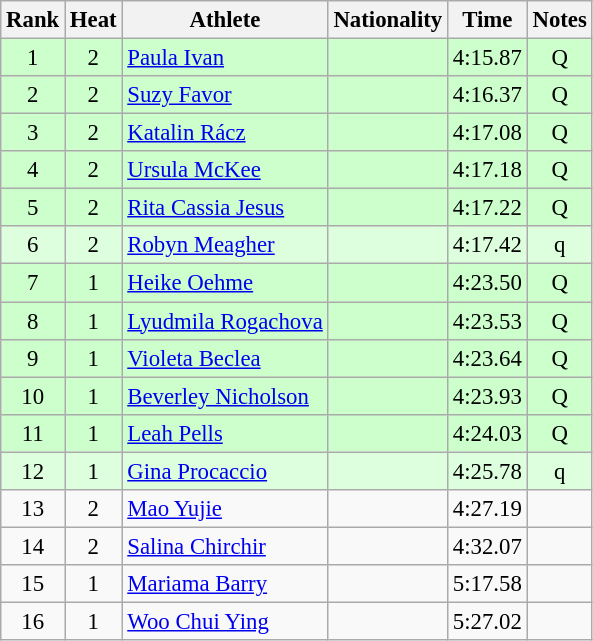<table class="wikitable sortable" style="text-align:center;font-size:95%">
<tr>
<th>Rank</th>
<th>Heat</th>
<th>Athlete</th>
<th>Nationality</th>
<th>Time</th>
<th>Notes</th>
</tr>
<tr bgcolor=ccffcc>
<td>1</td>
<td>2</td>
<td align="left"><a href='#'>Paula Ivan</a></td>
<td align=left></td>
<td>4:15.87</td>
<td>Q</td>
</tr>
<tr bgcolor=ccffcc>
<td>2</td>
<td>2</td>
<td align="left"><a href='#'>Suzy Favor</a></td>
<td align=left></td>
<td>4:16.37</td>
<td>Q</td>
</tr>
<tr bgcolor=ccffcc>
<td>3</td>
<td>2</td>
<td align="left"><a href='#'>Katalin Rácz</a></td>
<td align=left></td>
<td>4:17.08</td>
<td>Q</td>
</tr>
<tr bgcolor=ccffcc>
<td>4</td>
<td>2</td>
<td align="left"><a href='#'>Ursula McKee</a></td>
<td align=left></td>
<td>4:17.18</td>
<td>Q</td>
</tr>
<tr bgcolor=ccffcc>
<td>5</td>
<td>2</td>
<td align="left"><a href='#'>Rita Cassia Jesus</a></td>
<td align=left></td>
<td>4:17.22</td>
<td>Q</td>
</tr>
<tr bgcolor=ddffdd>
<td>6</td>
<td>2</td>
<td align="left"><a href='#'>Robyn Meagher</a></td>
<td align=left></td>
<td>4:17.42</td>
<td>q</td>
</tr>
<tr bgcolor=ccffcc>
<td>7</td>
<td>1</td>
<td align="left"><a href='#'>Heike Oehme</a></td>
<td align=left></td>
<td>4:23.50</td>
<td>Q</td>
</tr>
<tr bgcolor=ccffcc>
<td>8</td>
<td>1</td>
<td align="left"><a href='#'>Lyudmila Rogachova</a></td>
<td align=left></td>
<td>4:23.53</td>
<td>Q</td>
</tr>
<tr bgcolor=ccffcc>
<td>9</td>
<td>1</td>
<td align="left"><a href='#'>Violeta Beclea</a></td>
<td align=left></td>
<td>4:23.64</td>
<td>Q</td>
</tr>
<tr bgcolor=ccffcc>
<td>10</td>
<td>1</td>
<td align="left"><a href='#'>Beverley Nicholson</a></td>
<td align=left></td>
<td>4:23.93</td>
<td>Q</td>
</tr>
<tr bgcolor=ccffcc>
<td>11</td>
<td>1</td>
<td align="left"><a href='#'>Leah Pells</a></td>
<td align=left></td>
<td>4:24.03</td>
<td>Q</td>
</tr>
<tr bgcolor=ddffdd>
<td>12</td>
<td>1</td>
<td align="left"><a href='#'>Gina Procaccio</a></td>
<td align=left></td>
<td>4:25.78</td>
<td>q</td>
</tr>
<tr>
<td>13</td>
<td>2</td>
<td align="left"><a href='#'>Mao Yujie</a></td>
<td align=left></td>
<td>4:27.19</td>
<td></td>
</tr>
<tr>
<td>14</td>
<td>2</td>
<td align="left"><a href='#'>Salina Chirchir</a></td>
<td align=left></td>
<td>4:32.07</td>
<td></td>
</tr>
<tr>
<td>15</td>
<td>1</td>
<td align="left"><a href='#'>Mariama Barry</a></td>
<td align=left></td>
<td>5:17.58</td>
<td></td>
</tr>
<tr>
<td>16</td>
<td>1</td>
<td align="left"><a href='#'>Woo Chui Ying</a></td>
<td align=left></td>
<td>5:27.02</td>
<td></td>
</tr>
</table>
